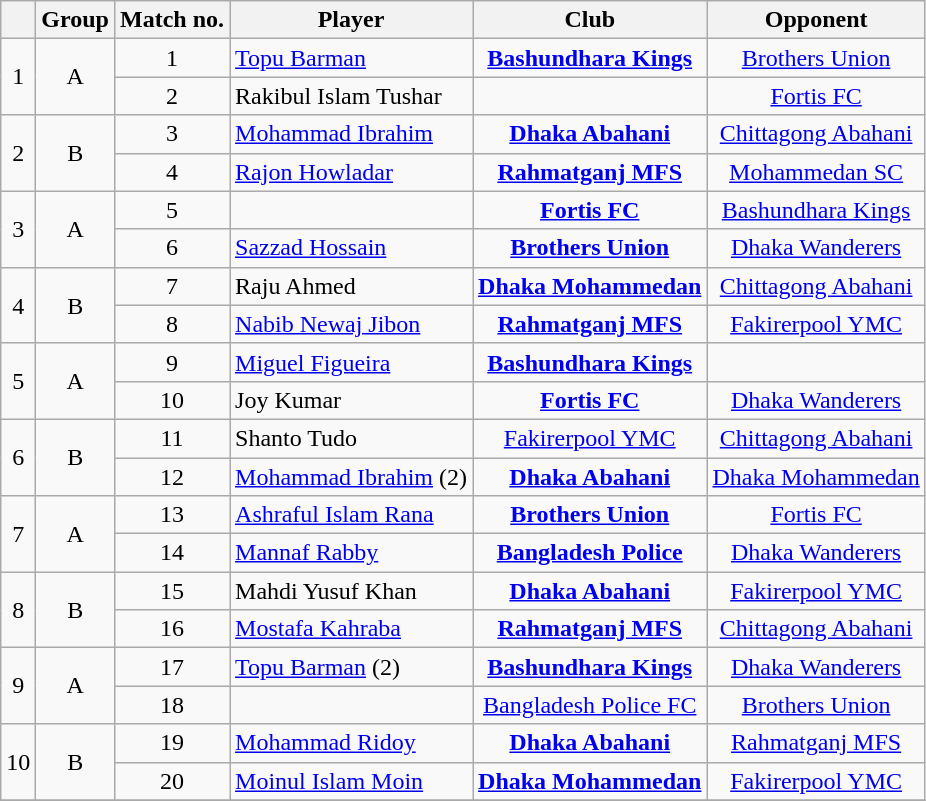<table class="wikitable" style="text-align:center">
<tr>
<th></th>
<th>Group</th>
<th>Match no.</th>
<th>Player</th>
<th>Club</th>
<th>Opponent</th>
</tr>
<tr>
<td rowspan="2">1</td>
<td rowspan="2">A</td>
<td>1</td>
<td align="left"> <a href='#'>Topu Barman</a></td>
<td><strong><a href='#'>Bashundhara Kings</a></strong></td>
<td><a href='#'>Brothers Union</a></td>
</tr>
<tr>
<td>2</td>
<td align="left"> Rakibul Islam Tushar</td>
<td></td>
<td><a href='#'>Fortis FC</a></td>
</tr>
<tr>
<td rowspan="2">2</td>
<td rowspan="2">B</td>
<td>3</td>
<td align="left"> <a href='#'>Mohammad Ibrahim</a></td>
<td><strong><a href='#'>Dhaka Abahani</a></strong></td>
<td><a href='#'>Chittagong Abahani</a></td>
</tr>
<tr>
<td>4</td>
<td align="left"> <a href='#'>Rajon Howladar</a></td>
<td><strong><a href='#'>Rahmatganj MFS</a></strong></td>
<td><a href='#'>Mohammedan SC</a></td>
</tr>
<tr>
<td rowspan="2">3</td>
<td rowspan="2">A</td>
<td>5</td>
<td align="left"></td>
<td><strong><a href='#'>Fortis FC</a></strong></td>
<td><a href='#'>Bashundhara Kings</a></td>
</tr>
<tr>
<td>6</td>
<td align="left"> <a href='#'>Sazzad Hossain</a></td>
<td><strong><a href='#'>Brothers Union</a></strong></td>
<td><a href='#'>Dhaka Wanderers</a></td>
</tr>
<tr>
<td rowspan="2">4</td>
<td rowspan="2">B</td>
<td>7</td>
<td align="left"> Raju Ahmed</td>
<td><strong><a href='#'>Dhaka Mohammedan</a></strong></td>
<td><a href='#'>Chittagong Abahani</a></td>
</tr>
<tr>
<td>8</td>
<td align="left"> <a href='#'>Nabib Newaj Jibon</a></td>
<td><strong><a href='#'>Rahmatganj MFS</a></strong></td>
<td><a href='#'>Fakirerpool YMC</a></td>
</tr>
<tr>
<td rowspan="2">5</td>
<td rowspan="2">A</td>
<td>9</td>
<td align="left"> <a href='#'>Miguel Figueira</a></td>
<td><strong><a href='#'>Bashundhara Kings</a></strong></td>
<td></td>
</tr>
<tr>
<td>10</td>
<td align="left"> Joy Kumar</td>
<td><strong><a href='#'>Fortis FC</a></strong></td>
<td><a href='#'>Dhaka Wanderers</a></td>
</tr>
<tr>
<td rowspan="2">6</td>
<td rowspan="2">B</td>
<td>11</td>
<td align="left"> Shanto Tudo</td>
<td><a href='#'>Fakirerpool YMC</a></td>
<td><a href='#'>Chittagong Abahani</a></td>
</tr>
<tr>
<td>12</td>
<td align="left"> <a href='#'>Mohammad Ibrahim</a> (2)</td>
<td><strong><a href='#'>Dhaka Abahani</a></strong></td>
<td><a href='#'>Dhaka Mohammedan</a></td>
</tr>
<tr>
<td rowspan="2">7</td>
<td rowspan="2">A</td>
<td>13</td>
<td align="left"> <a href='#'>Ashraful Islam Rana</a></td>
<td><strong><a href='#'>Brothers Union</a></strong></td>
<td><a href='#'>Fortis FC</a></td>
</tr>
<tr>
<td>14</td>
<td align="left"> <a href='#'>Mannaf Rabby</a></td>
<td><strong><a href='#'>Bangladesh Police</a></strong></td>
<td><a href='#'>Dhaka Wanderers</a></td>
</tr>
<tr>
<td rowspan="2">8</td>
<td rowspan="2">B</td>
<td>15</td>
<td align="left"> Mahdi Yusuf Khan</td>
<td><strong><a href='#'>Dhaka Abahani</a></strong></td>
<td><a href='#'>Fakirerpool YMC</a></td>
</tr>
<tr>
<td>16</td>
<td align="left"> <a href='#'>Mostafa Kahraba</a></td>
<td><strong><a href='#'>Rahmatganj MFS</a></strong></td>
<td><a href='#'>Chittagong Abahani</a></td>
</tr>
<tr>
<td rowspan="2">9</td>
<td rowspan="2">A</td>
<td>17</td>
<td align="left"> <a href='#'>Topu Barman</a> (2)</td>
<td><strong><a href='#'>Bashundhara Kings</a></strong></td>
<td><a href='#'>Dhaka Wanderers</a></td>
</tr>
<tr>
<td>18</td>
<td align="left"></td>
<td><a href='#'>Bangladesh Police FC</a></td>
<td><a href='#'>Brothers Union</a></td>
</tr>
<tr>
<td rowspan="2">10</td>
<td rowspan="2">B</td>
<td>19</td>
<td align="left"> <a href='#'>Mohammad Ridoy</a></td>
<td><strong><a href='#'>Dhaka Abahani</a></strong></td>
<td><a href='#'>Rahmatganj MFS</a></td>
</tr>
<tr>
<td>20</td>
<td align="left"> <a href='#'>Moinul Islam Moin</a></td>
<td><strong><a href='#'>Dhaka Mohammedan</a></strong></td>
<td><a href='#'>Fakirerpool YMC</a></td>
</tr>
<tr>
</tr>
</table>
